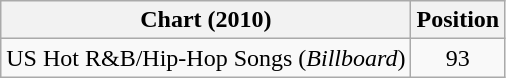<table class="wikitable">
<tr>
<th>Chart (2010)</th>
<th>Position</th>
</tr>
<tr>
<td>US Hot R&B/Hip-Hop Songs (<em>Billboard</em>)</td>
<td align="center">93</td>
</tr>
</table>
